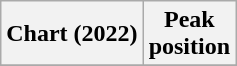<table class="wikitable plainrowheaders" style="text-align:center">
<tr>
<th scope="col">Chart (2022)</th>
<th scope="col">Peak<br>position</th>
</tr>
<tr>
</tr>
</table>
